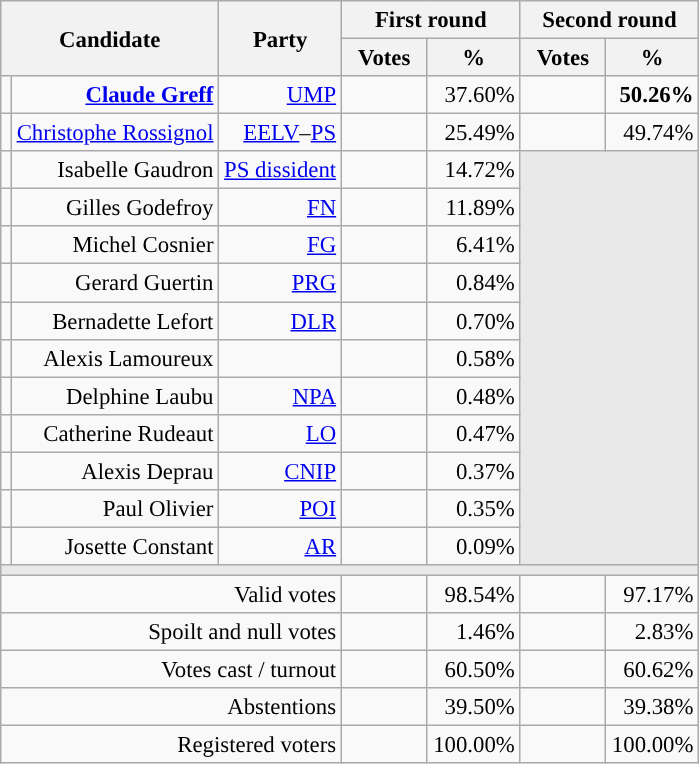<table class="wikitable" style="text-align:right;font-size:95%;">
<tr>
<th rowspan=2 colspan=2>Candidate</th>
<th rowspan=2 colspan=1>Party</th>
<th colspan=2>First round</th>
<th colspan=2>Second round</th>
</tr>
<tr>
<th style="width:50px;">Votes</th>
<th style="width:55px;">%</th>
<th style="width:50px;">Votes</th>
<th style="width:55px;">%</th>
</tr>
<tr>
<td style="color:inherit;background-color:"></td>
<td><strong><a href='#'>Claude Greff</a></strong></td>
<td><a href='#'>UMP</a></td>
<td></td>
<td>37.60%</td>
<td><strong></strong></td>
<td><strong>50.26%</strong></td>
</tr>
<tr>
<td style="color:inherit;background-color:"></td>
<td><a href='#'>Christophe Rossignol</a></td>
<td><a href='#'>EELV</a>–<a href='#'>PS</a></td>
<td></td>
<td>25.49%</td>
<td></td>
<td>49.74%</td>
</tr>
<tr>
<td style="color:inherit;background-color:"></td>
<td>Isabelle Gaudron</td>
<td><a href='#'>PS dissident</a></td>
<td></td>
<td>14.72%</td>
<td colspan=7 rowspan=11 style="background-color:#E9E9E9;"></td>
</tr>
<tr>
<td style="color:inherit;background-color:"></td>
<td>Gilles Godefroy</td>
<td><a href='#'>FN</a></td>
<td></td>
<td>11.89%</td>
</tr>
<tr>
<td style="color:inherit;background-color:"></td>
<td>Michel Cosnier</td>
<td><a href='#'>FG</a></td>
<td></td>
<td>6.41%</td>
</tr>
<tr>
<td style="color:inherit;background-color:"></td>
<td>Gerard Guertin</td>
<td><a href='#'>PRG</a></td>
<td></td>
<td>0.84%</td>
</tr>
<tr>
<td style="color:inherit;background-color:"></td>
<td>Bernadette Lefort</td>
<td><a href='#'>DLR</a></td>
<td></td>
<td>0.70%</td>
</tr>
<tr>
<td style="background-color:;"></td>
<td>Alexis Lamoureux</td>
<td></td>
<td></td>
<td>0.58%</td>
</tr>
<tr>
<td style="color:inherit;background-color:"></td>
<td>Delphine Laubu</td>
<td><a href='#'>NPA</a></td>
<td></td>
<td>0.48%</td>
</tr>
<tr>
<td style="color:inherit;background-color:"></td>
<td>Catherine Rudeaut</td>
<td><a href='#'>LO</a></td>
<td></td>
<td>0.47%</td>
</tr>
<tr>
<td style="color:inherit;background-color:"></td>
<td>Alexis Deprau</td>
<td><a href='#'>CNIP</a></td>
<td></td>
<td>0.37%</td>
</tr>
<tr>
<td style="color:inherit;background-color:"></td>
<td>Paul Olivier</td>
<td><a href='#'>POI</a></td>
<td></td>
<td>0.35%</td>
</tr>
<tr>
<td style="color:inherit;background-color:"></td>
<td>Josette Constant</td>
<td><a href='#'>AR</a></td>
<td></td>
<td>0.09%</td>
</tr>
<tr>
<td colspan=7 style="background-color:#E9E9E9;"></td>
</tr>
<tr>
<td colspan=3>Valid votes</td>
<td></td>
<td>98.54%</td>
<td></td>
<td>97.17%</td>
</tr>
<tr>
<td colspan=3>Spoilt and null votes</td>
<td></td>
<td>1.46%</td>
<td></td>
<td>2.83%</td>
</tr>
<tr>
<td colspan=3>Votes cast / turnout</td>
<td></td>
<td>60.50%</td>
<td></td>
<td>60.62%</td>
</tr>
<tr>
<td colspan=3>Abstentions</td>
<td></td>
<td>39.50%</td>
<td></td>
<td>39.38%</td>
</tr>
<tr>
<td colspan=3>Registered voters</td>
<td></td>
<td>100.00%</td>
<td></td>
<td>100.00%</td>
</tr>
</table>
